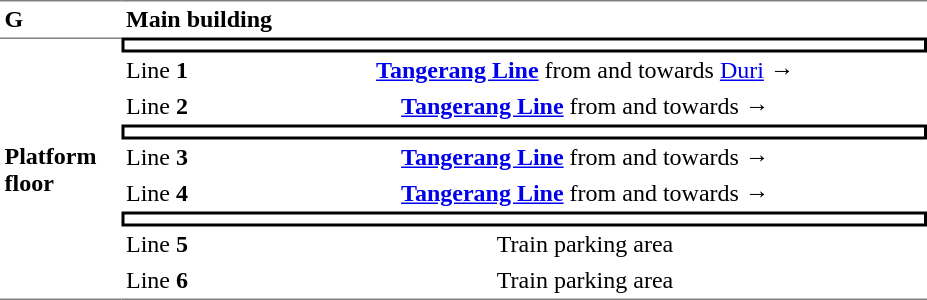<table cellspacing="0" cellpadding="3">
<tr>
<td style="border-top:solid 1px gray;"><strong>G</strong></td>
<td colspan="2" style="border-top:solid 1px gray;"><strong>Main building</strong></td>
</tr>
<tr>
<td rowspan="9" style="border-top:solid 1px gray; border-bottom:solid 1px gray" width="75"><strong>Platform floor</strong></td>
<td colspan="2" style="border-top:solid 2px black;border-right:solid 2px black;border-left:solid 2px black;border-bottom:solid 2px black;text-align:center;"></td>
</tr>
<tr>
<td>Line <strong>1</strong></td>
<td style="text-align:center"> <strong><a href='#'>Tangerang Line</a></strong> from and towards <a href='#'>Duri</a>  →</td>
</tr>
<tr>
<td>Line <strong>2</strong></td>
<td style="text-align:center"> <strong><a href='#'>Tangerang Line</a></strong> from and towards   →</td>
</tr>
<tr>
<td colspan="2" style="border-top:solid 2px black;border-right:solid 2px black;border-left:solid 2px black;border-bottom:solid 2px black;text-align:center;"></td>
</tr>
<tr>
<td width="50">Line <strong>3</strong></td>
<td style="text-align:center" width="450"> <strong><a href='#'>Tangerang Line</a></strong> from and towards   →</td>
</tr>
<tr>
<td>Line <strong>4</strong></td>
<td style="text-align:center"> <strong><a href='#'>Tangerang Line</a></strong> from and towards   →</td>
</tr>
<tr>
<td colspan="2" style="border-top:solid 2px black;border-right:solid 2px black;border-left:solid 2px black;border-bottom:solid 2px black;text-align:center;"></td>
</tr>
<tr>
<td>Line <strong>5</strong></td>
<td style="text-align:center">Train parking area</td>
</tr>
<tr>
<td style="border-bottom:solid 1px gray" width="75">Line <strong>6</strong></td>
<td style="border-bottom:solid 1px gray; text-align:center">Train parking area</td>
</tr>
<tr>
</tr>
</table>
